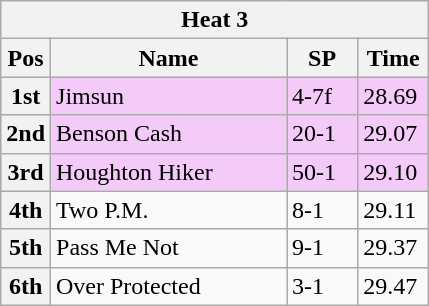<table class="wikitable">
<tr>
<th colspan="6">Heat 3</th>
</tr>
<tr>
<th width=20>Pos</th>
<th width=150>Name</th>
<th width=40>SP</th>
<th width=40>Time</th>
</tr>
<tr style="background: #f4caf9;">
<th>1st</th>
<td>Jimsun</td>
<td>4-7f</td>
<td>28.69</td>
</tr>
<tr style="background: #f4caf9;">
<th>2nd</th>
<td>Benson Cash</td>
<td>20-1</td>
<td>29.07</td>
</tr>
<tr style="background: #f4caf9;">
<th>3rd</th>
<td>Houghton Hiker</td>
<td>50-1</td>
<td>29.10</td>
</tr>
<tr>
<th>4th</th>
<td>Two P.M.</td>
<td>8-1</td>
<td>29.11</td>
</tr>
<tr>
<th>5th</th>
<td>Pass Me Not</td>
<td>9-1</td>
<td>29.37</td>
</tr>
<tr>
<th>6th</th>
<td>Over Protected</td>
<td>3-1</td>
<td>29.47</td>
</tr>
</table>
